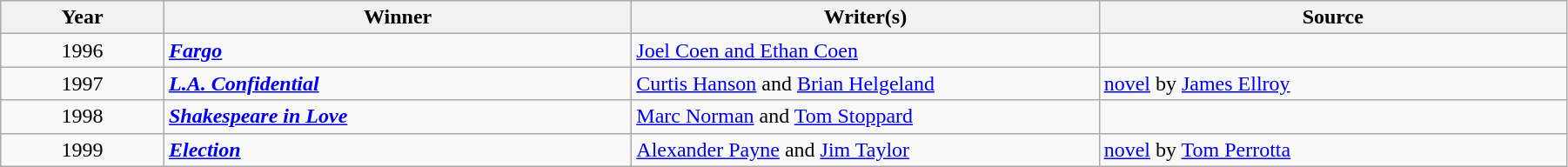<table class="wikitable" width="95%" cellpadding="5">
<tr>
<th width="100"><strong>Year</strong></th>
<th width="300"><strong>Winner</strong></th>
<th width="300"><strong>Writer(s)</strong></th>
<th width="300"><strong>Source</strong></th>
</tr>
<tr>
<td style="text-align:center;">1996</td>
<td><strong><em><a href='#'>Fargo</a></em></strong></td>
<td><a href='#'>Joel Coen and Ethan Coen</a></td>
<td></td>
</tr>
<tr>
<td style="text-align:center;">1997</td>
<td><strong><em><a href='#'>L.A. Confidential</a></em></strong></td>
<td><a href='#'>Curtis Hanson</a> and <a href='#'>Brian Helgeland</a></td>
<td><a href='#'>novel</a> by <a href='#'>James Ellroy</a></td>
</tr>
<tr>
<td style="text-align:center;">1998</td>
<td><strong><em><a href='#'>Shakespeare in Love</a></em></strong></td>
<td><a href='#'>Marc Norman</a> and <a href='#'>Tom Stoppard</a></td>
<td></td>
</tr>
<tr>
<td style="text-align:center;">1999</td>
<td><strong><em><a href='#'>Election</a></em></strong></td>
<td><a href='#'>Alexander Payne</a> and <a href='#'>Jim Taylor</a></td>
<td><a href='#'>novel</a> by <a href='#'>Tom Perrotta</a></td>
</tr>
</table>
